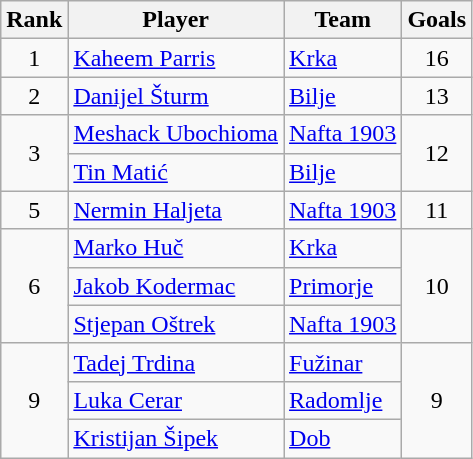<table class="wikitable" style="text-align:center">
<tr>
<th>Rank</th>
<th>Player</th>
<th>Team</th>
<th>Goals</th>
</tr>
<tr>
<td rowspan="1">1</td>
<td align=left> <a href='#'>Kaheem Parris</a></td>
<td align=left><a href='#'>Krka</a></td>
<td rowspan="1">16</td>
</tr>
<tr>
<td rowspan="1">2</td>
<td align=left> <a href='#'>Danijel Šturm</a></td>
<td align=left><a href='#'>Bilje</a></td>
<td rowspan="1">13</td>
</tr>
<tr>
<td rowspan="2">3</td>
<td align=left> <a href='#'>Meshack Ubochioma</a></td>
<td align=left><a href='#'>Nafta 1903</a></td>
<td rowspan="2">12</td>
</tr>
<tr>
<td align=left> <a href='#'>Tin Matić</a></td>
<td align=left><a href='#'>Bilje</a></td>
</tr>
<tr>
<td rowspan="1">5</td>
<td align=left> <a href='#'>Nermin Haljeta</a></td>
<td align=left><a href='#'>Nafta 1903</a></td>
<td rowspan="1">11</td>
</tr>
<tr>
<td rowspan="3">6</td>
<td align=left> <a href='#'>Marko Huč</a></td>
<td align=left><a href='#'>Krka</a></td>
<td rowspan="3">10</td>
</tr>
<tr>
<td align=left> <a href='#'>Jakob Kodermac</a></td>
<td align=left><a href='#'>Primorje</a></td>
</tr>
<tr>
<td align=left> <a href='#'>Stjepan Oštrek</a></td>
<td align=left><a href='#'>Nafta 1903</a></td>
</tr>
<tr>
<td rowspan="3">9</td>
<td align=left> <a href='#'>Tadej Trdina</a></td>
<td align=left><a href='#'>Fužinar</a></td>
<td rowspan="3">9</td>
</tr>
<tr>
<td align=left> <a href='#'>Luka Cerar</a></td>
<td align=left><a href='#'>Radomlje</a></td>
</tr>
<tr>
<td align=left> <a href='#'>Kristijan Šipek</a></td>
<td align=left><a href='#'>Dob</a></td>
</tr>
</table>
